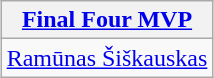<table class=wikitable style="text-align:center; margin:auto">
<tr>
<th><a href='#'>Final Four MVP</a></th>
</tr>
<tr>
<td> <a href='#'>Ramūnas Šiškauskas</a></td>
</tr>
</table>
